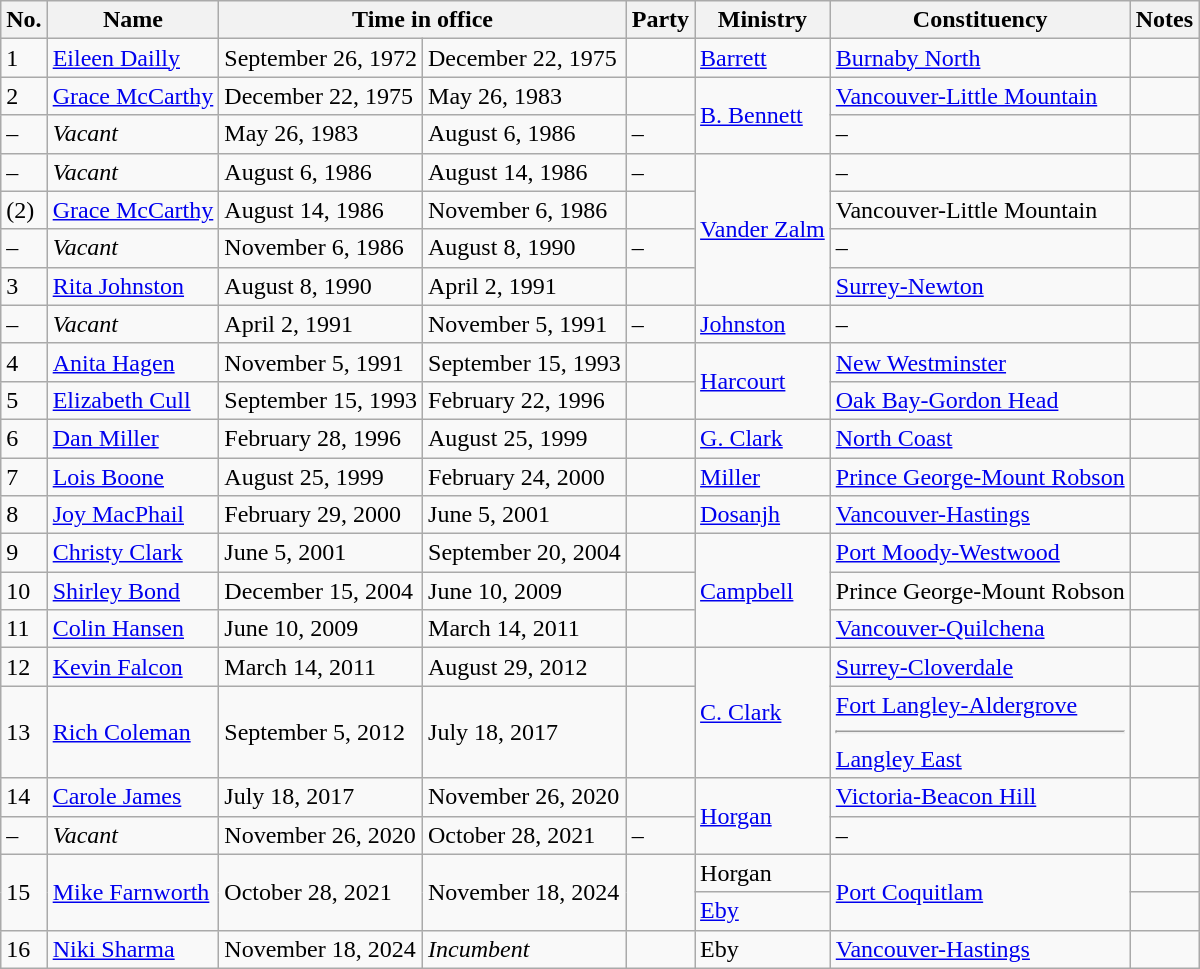<table class="wikitable">
<tr>
<th>No.</th>
<th>Name</th>
<th colspan="2">Time in office</th>
<th>Party</th>
<th>Ministry</th>
<th>Constituency</th>
<th>Notes</th>
</tr>
<tr>
<td>1</td>
<td><a href='#'>Eileen Dailly</a></td>
<td>September 26, 1972</td>
<td>December 22, 1975</td>
<td></td>
<td><a href='#'>Barrett</a></td>
<td><a href='#'>Burnaby North</a></td>
<td></td>
</tr>
<tr>
<td>2</td>
<td><a href='#'>Grace McCarthy</a></td>
<td>December 22, 1975</td>
<td>May 26, 1983</td>
<td></td>
<td rowspan="2"><a href='#'>B. Bennett</a></td>
<td><a href='#'>Vancouver-Little Mountain</a></td>
<td></td>
</tr>
<tr>
<td>–</td>
<td><em>Vacant</em></td>
<td>May 26, 1983</td>
<td>August 6, 1986</td>
<td>–</td>
<td>–</td>
<td></td>
</tr>
<tr>
<td>–</td>
<td><em>Vacant</em></td>
<td>August 6, 1986</td>
<td>August 14, 1986</td>
<td>–</td>
<td rowspan="4"><a href='#'>Vander Zalm</a></td>
<td>–</td>
<td></td>
</tr>
<tr>
<td>(2)</td>
<td><a href='#'>Grace McCarthy</a></td>
<td>August 14, 1986</td>
<td>November 6, 1986</td>
<td></td>
<td>Vancouver-Little Mountain</td>
<td></td>
</tr>
<tr>
<td>–</td>
<td><em>Vacant</em></td>
<td>November 6, 1986</td>
<td>August 8, 1990</td>
<td>–</td>
<td>–</td>
<td></td>
</tr>
<tr>
<td>3</td>
<td><a href='#'>Rita Johnston</a></td>
<td>August 8, 1990</td>
<td>April 2, 1991</td>
<td></td>
<td><a href='#'>Surrey-Newton</a></td>
<td></td>
</tr>
<tr>
<td>–</td>
<td><em>Vacant</em></td>
<td>April 2, 1991</td>
<td>November 5, 1991</td>
<td>–</td>
<td><a href='#'>Johnston</a></td>
<td>–</td>
<td></td>
</tr>
<tr>
<td>4</td>
<td><a href='#'>Anita Hagen</a></td>
<td>November 5, 1991</td>
<td>September 15, 1993</td>
<td></td>
<td rowspan="2"><a href='#'>Harcourt</a></td>
<td><a href='#'>New Westminster</a></td>
<td></td>
</tr>
<tr>
<td>5</td>
<td><a href='#'>Elizabeth Cull</a></td>
<td>September 15, 1993</td>
<td>February 22, 1996</td>
<td></td>
<td><a href='#'>Oak Bay-Gordon Head</a></td>
<td></td>
</tr>
<tr>
<td>6</td>
<td><a href='#'>Dan Miller</a></td>
<td>February 28, 1996</td>
<td>August 25, 1999</td>
<td></td>
<td><a href='#'>G. Clark</a></td>
<td><a href='#'>North Coast</a></td>
<td></td>
</tr>
<tr>
<td>7</td>
<td><a href='#'>Lois Boone</a></td>
<td>August 25, 1999</td>
<td>February 24, 2000</td>
<td></td>
<td><a href='#'>Miller</a></td>
<td><a href='#'>Prince George-Mount Robson</a></td>
<td></td>
</tr>
<tr>
<td>8</td>
<td><a href='#'>Joy MacPhail</a></td>
<td>February 29, 2000</td>
<td>June 5, 2001</td>
<td></td>
<td><a href='#'>Dosanjh</a></td>
<td><a href='#'>Vancouver-Hastings</a></td>
<td></td>
</tr>
<tr>
<td>9</td>
<td><a href='#'>Christy Clark</a></td>
<td>June 5, 2001</td>
<td>September 20, 2004</td>
<td></td>
<td rowspan="3"><a href='#'>Campbell</a></td>
<td><a href='#'>Port Moody-Westwood</a></td>
<td></td>
</tr>
<tr>
<td>10</td>
<td><a href='#'>Shirley Bond</a></td>
<td>December 15, 2004</td>
<td>June 10, 2009</td>
<td></td>
<td>Prince George-Mount Robson</td>
<td></td>
</tr>
<tr>
<td>11</td>
<td><a href='#'>Colin Hansen</a></td>
<td>June 10, 2009</td>
<td>March 14, 2011</td>
<td></td>
<td><a href='#'>Vancouver-Quilchena</a></td>
<td></td>
</tr>
<tr>
<td>12</td>
<td><a href='#'>Kevin Falcon</a></td>
<td>March 14, 2011</td>
<td>August 29, 2012</td>
<td></td>
<td rowspan="2"><a href='#'>C. Clark</a></td>
<td><a href='#'>Surrey-Cloverdale</a></td>
<td></td>
</tr>
<tr>
<td>13</td>
<td><a href='#'>Rich Coleman</a></td>
<td>September 5, 2012</td>
<td>July 18, 2017</td>
<td></td>
<td><a href='#'>Fort Langley-Aldergrove</a><hr><a href='#'>Langley East</a></td>
<td></td>
</tr>
<tr>
<td>14</td>
<td><a href='#'>Carole James</a></td>
<td>July 18, 2017</td>
<td>November 26, 2020</td>
<td></td>
<td rowspan="2"><a href='#'>Horgan</a></td>
<td><a href='#'>Victoria-Beacon Hill</a></td>
<td></td>
</tr>
<tr>
<td>–</td>
<td><em>Vacant</em></td>
<td>November 26, 2020</td>
<td>October 28, 2021</td>
<td>–</td>
<td>–</td>
<td></td>
</tr>
<tr>
<td rowspan="2">15</td>
<td rowspan="2"><a href='#'>Mike Farnworth</a></td>
<td rowspan="2">October 28, 2021</td>
<td rowspan="2">November 18, 2024</td>
<td rowspan="2"></td>
<td>Horgan</td>
<td rowspan="2"><a href='#'>Port Coquitlam</a></td>
<td></td>
</tr>
<tr>
<td><a href='#'>Eby</a></td>
<td></td>
</tr>
<tr>
<td>16</td>
<td><a href='#'>Niki Sharma</a></td>
<td>November 18, 2024</td>
<td><em>Incumbent</em></td>
<td></td>
<td>Eby</td>
<td><a href='#'>Vancouver-Hastings</a></td>
<td></td>
</tr>
</table>
